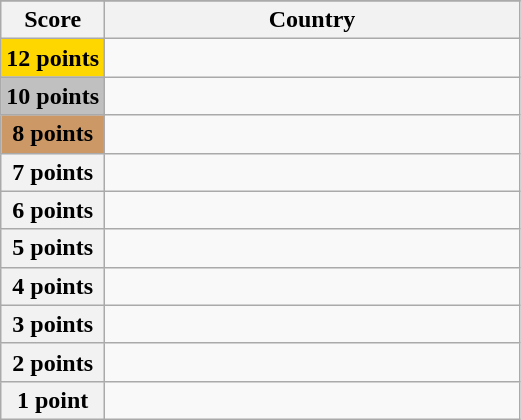<table class="wikitable">
<tr>
</tr>
<tr>
<th scope="col" width="20%">Score</th>
<th scope="col">Country</th>
</tr>
<tr>
<th scope="row" style="background:gold">12 points</th>
<td></td>
</tr>
<tr>
<th scope="row" style="background:silver">10 points</th>
<td></td>
</tr>
<tr>
<th scope="row" style="background:#CC9966">8 points</th>
<td></td>
</tr>
<tr>
<th scope="row">7 points</th>
<td></td>
</tr>
<tr>
<th scope="row">6 points</th>
<td></td>
</tr>
<tr>
<th scope="row">5 points</th>
<td></td>
</tr>
<tr>
<th scope="row">4 points</th>
<td></td>
</tr>
<tr>
<th scope="row">3 points</th>
<td></td>
</tr>
<tr>
<th scope="row">2 points</th>
<td></td>
</tr>
<tr>
<th scope="row">1 point</th>
<td></td>
</tr>
</table>
